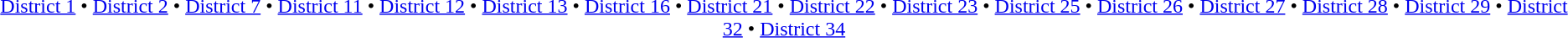<table id=toc class=toc summary=Contents>
<tr>
<td align=center><br><a href='#'>District 1</a> • <a href='#'>District 2</a> • <a href='#'>District 7</a> • <a href='#'>District 11</a> • <a href='#'>District 12</a> • <a href='#'>District 13</a> • <a href='#'>District 16</a> • <a href='#'>District 21</a> • <a href='#'>District 22</a> • <a href='#'>District 23</a> • <a href='#'>District 25</a> • <a href='#'>District 26</a> • <a href='#'>District 27</a> • <a href='#'>District 28</a> • <a href='#'>District 29</a> • <a href='#'>District 32</a> • <a href='#'>District 34</a></td>
</tr>
</table>
